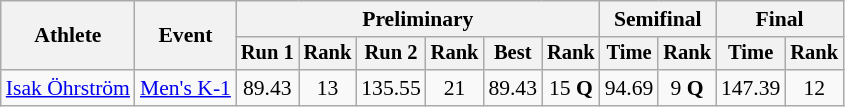<table class="wikitable" style="font-size:90%">
<tr>
<th rowspan=2>Athlete</th>
<th rowspan=2>Event</th>
<th colspan=6>Preliminary</th>
<th colspan=2>Semifinal</th>
<th colspan=2>Final</th>
</tr>
<tr style="font-size:95%">
<th>Run 1</th>
<th>Rank</th>
<th>Run 2</th>
<th>Rank</th>
<th>Best</th>
<th>Rank</th>
<th>Time</th>
<th>Rank</th>
<th>Time</th>
<th>Rank</th>
</tr>
<tr align=center>
<td align=left><a href='#'>Isak Öhrström</a></td>
<td align=left><a href='#'>Men's K-1</a></td>
<td>89.43</td>
<td>13</td>
<td>135.55</td>
<td>21</td>
<td>89.43</td>
<td>15 <strong>Q</strong></td>
<td>94.69</td>
<td>9 <strong>Q</strong></td>
<td>147.39</td>
<td>12</td>
</tr>
</table>
